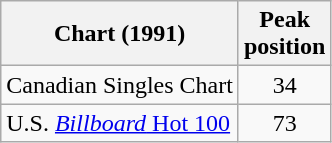<table class="wikitable">
<tr>
<th>Chart (1991)</th>
<th>Peak<br>position</th>
</tr>
<tr>
<td align="left">Canadian Singles Chart</td>
<td align="center">34</td>
</tr>
<tr>
<td align="left">U.S. <a href='#'><em>Billboard</em> Hot 100</a></td>
<td style="text-align:center;">73</td>
</tr>
</table>
